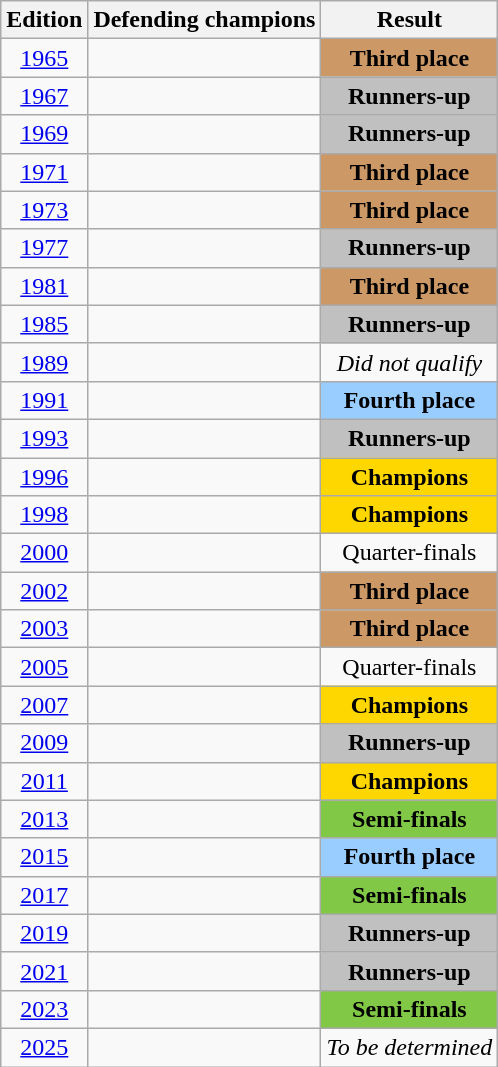<table class="wikitable" style="text-align: center;">
<tr>
<th>Edition</th>
<th>Defending champions</th>
<th>Result</th>
</tr>
<tr>
<td><a href='#'>1965</a></td>
<td></td>
<td bgcolor=cc9966><strong>Third place</strong></td>
</tr>
<tr>
<td><a href='#'>1967</a></td>
<td></td>
<td bgcolor=Silver><strong>Runners-up</strong></td>
</tr>
<tr>
<td><a href='#'>1969</a></td>
<td></td>
<td bgcolor=Silver><strong>Runners-up</strong></td>
</tr>
<tr>
<td><a href='#'>1971</a></td>
<td></td>
<td bgcolor=cc9966><strong>Third place</strong></td>
</tr>
<tr>
<td><a href='#'>1973</a></td>
<td></td>
<td bgcolor=cc9966><strong>Third place</strong></td>
</tr>
<tr>
<td><a href='#'>1977</a></td>
<td></td>
<td bgcolor=Silver><strong>Runners-up</strong></td>
</tr>
<tr>
<td><a href='#'>1981</a></td>
<td></td>
<td bgcolor=cc9966><strong>Third place</strong></td>
</tr>
<tr>
<td><a href='#'>1985</a></td>
<td></td>
<td bgcolor=Silver><strong>Runners-up</strong></td>
</tr>
<tr>
<td><a href='#'>1989</a></td>
<td></td>
<td><em>Did not qualify</em></td>
</tr>
<tr>
<td><a href='#'>1991</a></td>
<td></td>
<td bgcolor=#9acdff><strong>Fourth place</strong></td>
</tr>
<tr>
<td><a href='#'>1993</a></td>
<td></td>
<td bgcolor=Silver><strong>Runners-up</strong></td>
</tr>
<tr>
<td><a href='#'>1996</a></td>
<td></td>
<td bgcolor=Gold><strong>Champions</strong></td>
</tr>
<tr>
<td><a href='#'>1998</a></td>
<td></td>
<td bgcolor=Gold><strong>Champions</strong></td>
</tr>
<tr>
<td><a href='#'>2000</a></td>
<td></td>
<td>Quarter-finals</td>
</tr>
<tr>
<td><a href='#'>2002</a></td>
<td></td>
<td bgcolor=cc9966><strong>Third place</strong></td>
</tr>
<tr>
<td><a href='#'>2003</a></td>
<td></td>
<td bgcolor=cc9966><strong>Third place</strong></td>
</tr>
<tr>
<td><a href='#'>2005</a></td>
<td></td>
<td>Quarter-finals</td>
</tr>
<tr>
<td><a href='#'>2007</a></td>
<td></td>
<td bgcolor=Gold><strong>Champions</strong></td>
</tr>
<tr>
<td><a href='#'>2009</a></td>
<td></td>
<td bgcolor=Silver><strong>Runners-up</strong></td>
</tr>
<tr>
<td><a href='#'>2011</a></td>
<td></td>
<td bgcolor=Gold><strong>Champions</strong></td>
</tr>
<tr>
<td><a href='#'>2013</a></td>
<td></td>
<td bgcolor=#81c846><strong>Semi-finals</strong></td>
</tr>
<tr>
<td><a href='#'>2015</a></td>
<td></td>
<td bgcolor=#9acdff><strong>Fourth place</strong></td>
</tr>
<tr>
<td><a href='#'>2017</a></td>
<td></td>
<td bgcolor=#81c846><strong>Semi-finals</strong></td>
</tr>
<tr>
<td><a href='#'>2019</a></td>
<td></td>
<td bgcolor=Silver><strong>Runners-up</strong></td>
</tr>
<tr>
<td><a href='#'>2021</a></td>
<td></td>
<td bgcolor=Silver><strong>Runners-up</strong></td>
</tr>
<tr>
<td><a href='#'>2023</a></td>
<td></td>
<td bgcolor=#81c846><strong>Semi-finals</strong></td>
</tr>
<tr>
<td><a href='#'>2025</a></td>
<td></td>
<td><em>To be determined</em></td>
</tr>
</table>
